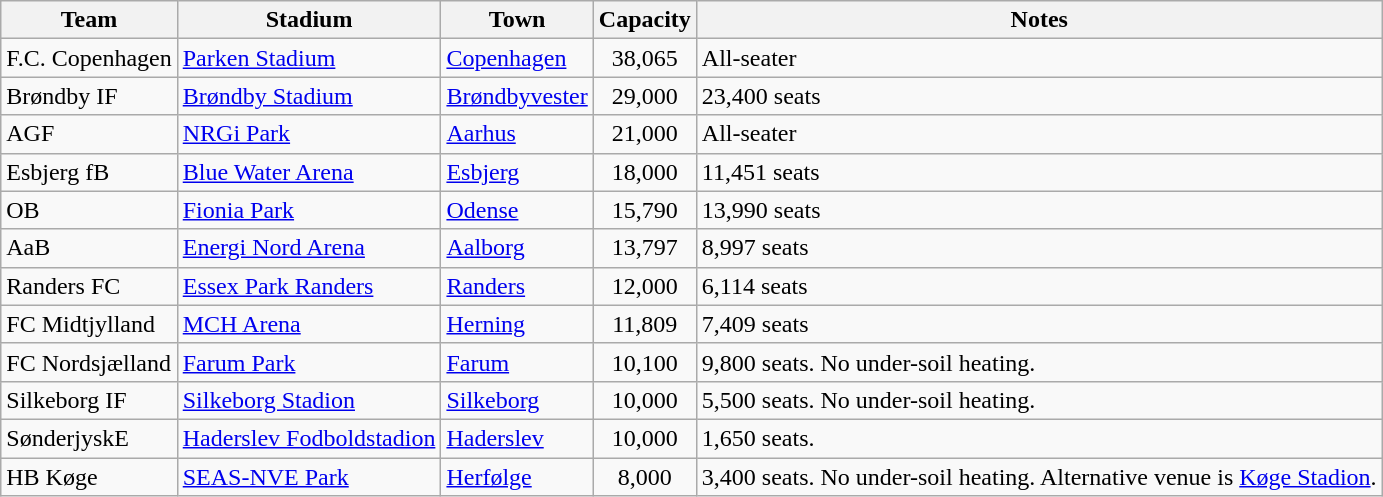<table class="wikitable sortable">
<tr>
<th>Team</th>
<th>Stadium</th>
<th>Town</th>
<th>Capacity</th>
<th>Notes</th>
</tr>
<tr>
<td>F.C. Copenhagen</td>
<td><a href='#'>Parken Stadium</a></td>
<td><a href='#'>Copenhagen</a></td>
<td align="center">38,065</td>
<td>All-seater</td>
</tr>
<tr>
<td>Brøndby IF</td>
<td><a href='#'>Brøndby Stadium</a></td>
<td><a href='#'>Brøndbyvester</a></td>
<td align="center">29,000</td>
<td>23,400 seats</td>
</tr>
<tr>
<td>AGF</td>
<td><a href='#'>NRGi Park</a></td>
<td><a href='#'>Aarhus</a></td>
<td align="center">21,000</td>
<td>All-seater</td>
</tr>
<tr>
<td>Esbjerg fB</td>
<td><a href='#'>Blue Water Arena</a></td>
<td><a href='#'>Esbjerg</a></td>
<td align="center">18,000</td>
<td>11,451 seats</td>
</tr>
<tr>
<td>OB</td>
<td><a href='#'>Fionia Park</a></td>
<td><a href='#'>Odense</a></td>
<td align="center">15,790</td>
<td>13,990 seats</td>
</tr>
<tr>
<td>AaB</td>
<td><a href='#'>Energi Nord Arena</a></td>
<td><a href='#'>Aalborg</a></td>
<td align="center">13,797</td>
<td>8,997 seats</td>
</tr>
<tr>
<td>Randers FC</td>
<td><a href='#'>Essex Park Randers</a></td>
<td><a href='#'>Randers</a></td>
<td align="center">12,000</td>
<td>6,114 seats</td>
</tr>
<tr>
<td>FC Midtjylland</td>
<td><a href='#'>MCH Arena</a></td>
<td><a href='#'>Herning</a></td>
<td align="center">11,809</td>
<td>7,409 seats</td>
</tr>
<tr>
<td>FC Nordsjælland</td>
<td><a href='#'>Farum Park</a></td>
<td><a href='#'>Farum</a></td>
<td align="center">10,100</td>
<td>9,800 seats. No under-soil heating.</td>
</tr>
<tr>
<td>Silkeborg IF</td>
<td><a href='#'>Silkeborg Stadion</a></td>
<td><a href='#'>Silkeborg</a></td>
<td align="center">10,000</td>
<td>5,500 seats. No under-soil heating.</td>
</tr>
<tr>
<td>SønderjyskE</td>
<td><a href='#'>Haderslev Fodboldstadion</a></td>
<td><a href='#'>Haderslev</a></td>
<td align="center">10,000</td>
<td>1,650 seats.</td>
</tr>
<tr>
<td>HB Køge</td>
<td><a href='#'>SEAS-NVE Park</a></td>
<td><a href='#'>Herfølge</a></td>
<td align="center">8,000</td>
<td>3,400 seats. No under-soil heating. Alternative venue is <a href='#'>Køge Stadion</a>.</td>
</tr>
</table>
